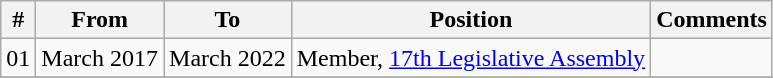<table class="wikitable sortable">
<tr>
<th>#</th>
<th>From</th>
<th>To</th>
<th>Position</th>
<th>Comments</th>
</tr>
<tr>
<td>01</td>
<td>March 2017</td>
<td>March 2022</td>
<td>Member, <a href='#'>17th Legislative Assembly</a></td>
<td></td>
</tr>
<tr>
</tr>
</table>
